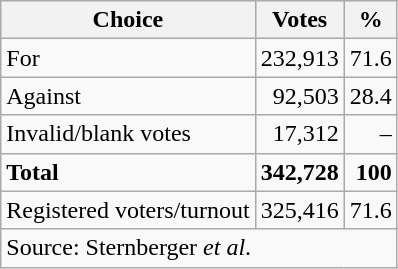<table class=wikitable style=text-align:right>
<tr>
<th>Choice</th>
<th>Votes</th>
<th>%</th>
</tr>
<tr>
<td align=left>For</td>
<td>232,913</td>
<td>71.6</td>
</tr>
<tr>
<td align=left>Against</td>
<td>92,503</td>
<td>28.4</td>
</tr>
<tr>
<td align=left>Invalid/blank votes</td>
<td>17,312</td>
<td>–</td>
</tr>
<tr>
<td align=left><strong>Total</strong></td>
<td><strong>342,728</strong></td>
<td><strong>100</strong></td>
</tr>
<tr>
<td align=left>Registered voters/turnout</td>
<td>325,416</td>
<td>71.6</td>
</tr>
<tr>
<td align=left colspan=3>Source: Sternberger <em>et al</em>.</td>
</tr>
</table>
